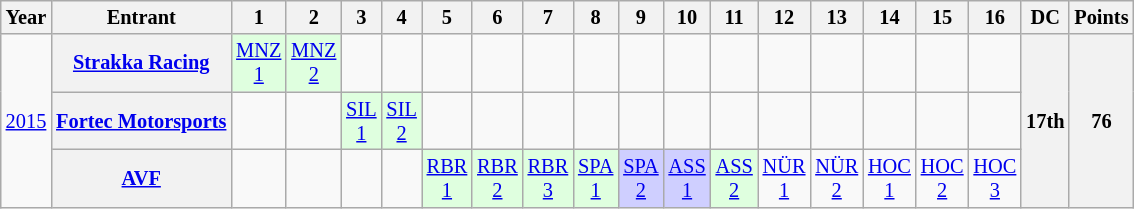<table class="wikitable" style="text-align:center; font-size:85%">
<tr>
<th>Year</th>
<th>Entrant</th>
<th>1</th>
<th>2</th>
<th>3</th>
<th>4</th>
<th>5</th>
<th>6</th>
<th>7</th>
<th>8</th>
<th>9</th>
<th>10</th>
<th>11</th>
<th>12</th>
<th>13</th>
<th>14</th>
<th>15</th>
<th>16</th>
<th>DC</th>
<th>Points</th>
</tr>
<tr>
<td rowspan="3"><a href='#'>2015</a></td>
<th nowrap><a href='#'>Strakka Racing</a></th>
<td style="background:#dfffdf;"><a href='#'>MNZ<br>1</a><br></td>
<td style="background:#dfffdf;"><a href='#'>MNZ<br>2</a><br></td>
<td></td>
<td></td>
<td></td>
<td></td>
<td></td>
<td></td>
<td></td>
<td></td>
<td></td>
<td></td>
<td></td>
<td></td>
<td></td>
<td></td>
<th rowspan="3">17th</th>
<th rowspan="3">76</th>
</tr>
<tr>
<th nowrap><a href='#'>Fortec Motorsports</a></th>
<td></td>
<td></td>
<td style="background:#dfffdf;"><a href='#'>SIL<br>1</a><br></td>
<td style="background:#dfffdf;"><a href='#'>SIL<br>2</a><br></td>
<td></td>
<td></td>
<td></td>
<td></td>
<td></td>
<td></td>
<td></td>
<td></td>
<td></td>
<td></td>
<td></td>
<td></td>
</tr>
<tr>
<th nowrap><a href='#'>AVF</a></th>
<td></td>
<td></td>
<td></td>
<td></td>
<td style="background:#dfffdf;"><a href='#'>RBR<br>1</a><br></td>
<td style="background:#dfffdf;"><a href='#'>RBR<br>2</a><br></td>
<td style="background:#dfffdf;"><a href='#'>RBR<br>3</a><br></td>
<td style="background:#dfffdf;"><a href='#'>SPA<br>1</a><br></td>
<td style="background:#cfcfff;"><a href='#'>SPA<br>2</a><br></td>
<td style="background:#cfcfff;"><a href='#'>ASS<br>1</a><br></td>
<td style="background:#dfffdf;"><a href='#'>ASS<br>2</a><br></td>
<td><a href='#'>NÜR<br>1</a></td>
<td><a href='#'>NÜR<br>2</a></td>
<td><a href='#'>HOC<br>1</a></td>
<td><a href='#'>HOC<br>2</a></td>
<td><a href='#'>HOC<br>3</a></td>
</tr>
</table>
